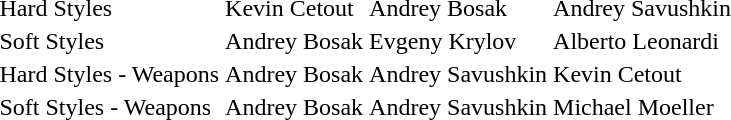<table>
<tr>
<td>Hard Styles</td>
<td>Kevin Cetout </td>
<td>Andrey Bosak </td>
<td>Andrey Savushkin </td>
</tr>
<tr>
<td>Soft Styles</td>
<td>Andrey Bosak </td>
<td>Evgeny Krylov </td>
<td>Alberto Leonardi </td>
</tr>
<tr>
<td>Hard Styles - Weapons</td>
<td>Andrey Bosak </td>
<td>Andrey Savushkin </td>
<td>Kevin Cetout </td>
</tr>
<tr>
<td>Soft Styles - Weapons</td>
<td>Andrey Bosak </td>
<td>Andrey Savushkin </td>
<td>Michael Moeller </td>
</tr>
<tr>
</tr>
</table>
